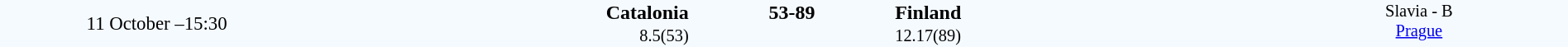<table style="width: 100%; background:#F5FAFF;" cellspacing="0">
<tr>
<td style=font-size:95% align=center rowspan=3 width=20%>11 October –15:30</td>
</tr>
<tr>
<td width=24% align=right><strong>Catalonia</strong> </td>
<td align=center width=13%><strong>53-89</strong></td>
<td width=24%> <strong>Finland</strong></td>
<td style=font-size:85% rowspan=3 valign=top align=center>Slavia - B <br><a href='#'>Prague</a></td>
</tr>
<tr style=font-size:85%>
<td align=right>8.5(53)</td>
<td align=center></td>
<td>12.17(89)</td>
</tr>
</table>
